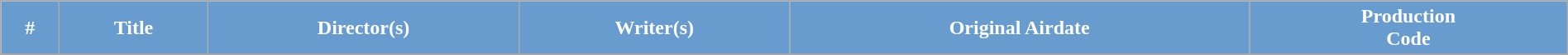<table class="wikitable plainrowheaders" width="100%" style="margin-right: 0;">
<tr>
<th ! style="background-color: #689CCF; color:#ffffff;">#</th>
<th ! style="background-color: #689CCF; color:#ffffff;">Title</th>
<th ! style="background-color: #689CCF; color:#ffffff;">Director(s)</th>
<th ! style="background-color: #689CCF; color:#ffffff;">Writer(s)</th>
<th ! style="background-color: #689CCF; color:#ffffff;">Original Airdate</th>
<th ! style="background-color: #689CCF; color:#ffffff;">Production<br>Code</th>
</tr>
<tr>
</tr>
</table>
